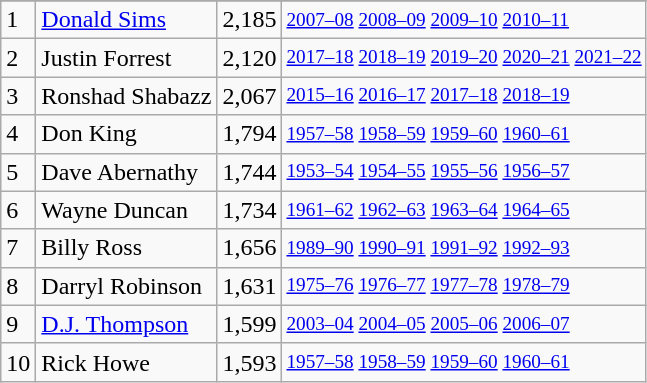<table class="wikitable">
<tr>
</tr>
<tr>
<td>1</td>
<td><a href='#'>Donald Sims</a></td>
<td>2,185</td>
<td style="font-size:80%;"><a href='#'>2007–08</a> <a href='#'>2008–09</a> <a href='#'>2009–10</a> <a href='#'>2010–11</a></td>
</tr>
<tr>
<td>2</td>
<td>Justin Forrest</td>
<td>2,120</td>
<td style="font-size:80%;"><a href='#'>2017–18</a> <a href='#'>2018–19</a> <a href='#'>2019–20</a> <a href='#'>2020–21</a> <a href='#'>2021–22</a></td>
</tr>
<tr>
<td>3</td>
<td>Ronshad Shabazz</td>
<td>2,067</td>
<td style="font-size:80%;"><a href='#'>2015–16</a> <a href='#'>2016–17</a> <a href='#'>2017–18</a> <a href='#'>2018–19</a></td>
</tr>
<tr>
<td>4</td>
<td>Don King</td>
<td>1,794</td>
<td style="font-size:80%;"><a href='#'>1957–58</a> <a href='#'>1958–59</a> <a href='#'>1959–60</a> <a href='#'>1960–61</a></td>
</tr>
<tr>
<td>5</td>
<td>Dave Abernathy</td>
<td>1,744</td>
<td style="font-size:80%;"><a href='#'>1953–54</a> <a href='#'>1954–55</a> <a href='#'>1955–56</a> <a href='#'>1956–57</a></td>
</tr>
<tr>
<td>6</td>
<td>Wayne Duncan</td>
<td>1,734</td>
<td style="font-size:80%;"><a href='#'>1961–62</a> <a href='#'>1962–63</a> <a href='#'>1963–64</a> <a href='#'>1964–65</a></td>
</tr>
<tr>
<td>7</td>
<td>Billy Ross</td>
<td>1,656</td>
<td style="font-size:80%;"><a href='#'>1989–90</a> <a href='#'>1990–91</a> <a href='#'>1991–92</a> <a href='#'>1992–93</a></td>
</tr>
<tr>
<td>8</td>
<td>Darryl Robinson</td>
<td>1,631</td>
<td style="font-size:80%;"><a href='#'>1975–76</a> <a href='#'>1976–77</a> <a href='#'>1977–78</a> <a href='#'>1978–79</a></td>
</tr>
<tr>
<td>9</td>
<td><a href='#'>D.J. Thompson</a></td>
<td>1,599</td>
<td style="font-size:80%;"><a href='#'>2003–04</a> <a href='#'>2004–05</a> <a href='#'>2005–06</a> <a href='#'>2006–07</a></td>
</tr>
<tr>
<td>10</td>
<td>Rick Howe</td>
<td>1,593</td>
<td style="font-size:80%;"><a href='#'>1957–58</a> <a href='#'>1958–59</a> <a href='#'>1959–60</a> <a href='#'>1960–61</a></td>
</tr>
</table>
